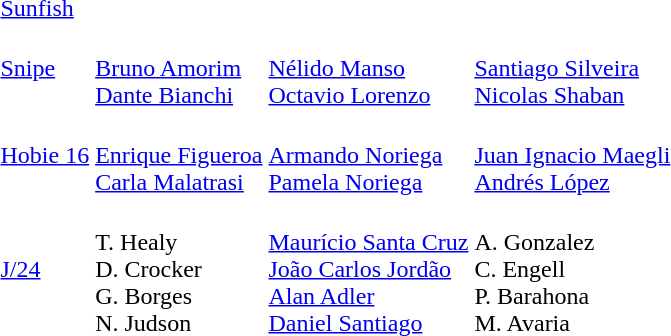<table>
<tr>
<td><a href='#'>Sunfish</a><br></td>
<td></td>
<td></td>
<td></td>
</tr>
<tr>
<td><a href='#'>Snipe</a><br></td>
<td><br><a href='#'>Bruno Amorim</a><br><a href='#'>Dante Bianchi</a></td>
<td><br><a href='#'>Nélido Manso</a><br><a href='#'>Octavio Lorenzo</a></td>
<td><br><a href='#'>Santiago Silveira</a><br><a href='#'>Nicolas Shaban</a></td>
</tr>
<tr>
<td><a href='#'>Hobie 16</a><br></td>
<td><br><a href='#'>Enrique Figueroa</a><br><a href='#'>Carla Malatrasi</a></td>
<td><br><a href='#'>Armando Noriega</a><br><a href='#'>Pamela Noriega</a></td>
<td><br><a href='#'>Juan Ignacio Maegli</a><br><a href='#'>Andrés López</a></td>
</tr>
<tr>
<td><a href='#'>J/24</a><br></td>
<td><br>T. Healy<br>D. Crocker<br>G. Borges<br>N. Judson</td>
<td><br><a href='#'>Maurício Santa Cruz</a><br><a href='#'>João Carlos Jordão</a><br><a href='#'>Alan Adler</a><br><a href='#'>Daniel Santiago</a></td>
<td><br>A. Gonzalez<br>C. Engell<br>P. Barahona<br>M. Avaria</td>
</tr>
</table>
